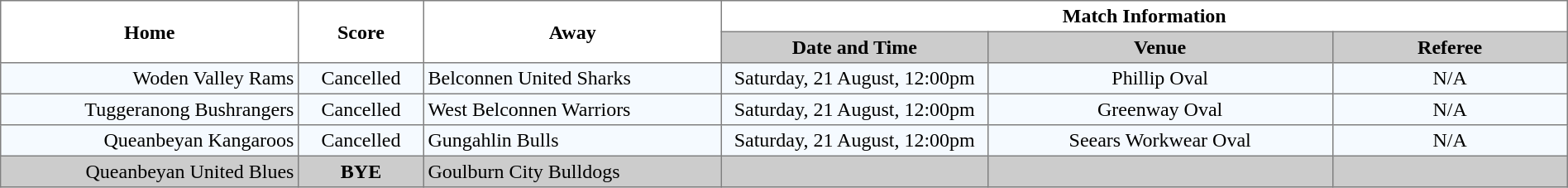<table border="1" cellpadding="3" cellspacing="0" width="100%" style="border-collapse:collapse;  text-align:center;">
<tr>
<th rowspan="2" width="19%">Home</th>
<th rowspan="2" width="8%">Score</th>
<th rowspan="2" width="19%">Away</th>
<th colspan="3">Match Information</th>
</tr>
<tr bgcolor="#CCCCCC">
<th width="17%">Date and Time</th>
<th width="22%">Venue</th>
<th width="50%">Referee</th>
</tr>
<tr style="text-align:center; background:#f5faff;">
<td align="right">Woden Valley Rams </td>
<td>Cancelled</td>
<td align="left"> Belconnen United Sharks</td>
<td>Saturday, 21 August, 12:00pm</td>
<td>Phillip Oval</td>
<td>N/A</td>
</tr>
<tr style="text-align:center; background:#f5faff;">
<td align="right">Tuggeranong Bushrangers </td>
<td>Cancelled</td>
<td align="left"> West Belconnen Warriors</td>
<td>Saturday, 21 August, 12:00pm</td>
<td>Greenway Oval</td>
<td>N/A</td>
</tr>
<tr style="text-align:center; background:#f5faff;">
<td align="right">Queanbeyan Kangaroos </td>
<td>Cancelled</td>
<td align="left"> Gungahlin Bulls</td>
<td>Saturday, 21 August, 12:00pm</td>
<td>Seears Workwear Oval</td>
<td>N/A</td>
</tr>
<tr style="text-align:center; background:#CCCCCC;">
<td align="right">Queanbeyan United Blues </td>
<td><strong>BYE</strong></td>
<td align="left"> Goulburn City Bulldogs</td>
<td></td>
<td></td>
<td></td>
</tr>
</table>
